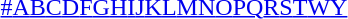<table id="toc" class="toc" summary="Class">
<tr>
<th></th>
</tr>
<tr>
<td style="text-align:center;"><a href='#'>#</a><a href='#'>A</a><a href='#'>B</a><a href='#'>C</a><a href='#'>D</a><a href='#'>F</a><a href='#'>G</a><a href='#'>H</a><a href='#'>I</a><a href='#'>J</a><a href='#'>K</a><a href='#'>L</a><a href='#'>M</a><a href='#'>N</a><a href='#'>O</a><a href='#'>P</a><a href='#'>Q</a><a href='#'>R</a><a href='#'>S</a><a href='#'>T</a><a href='#'>W</a><a href='#'>Y</a></td>
</tr>
</table>
